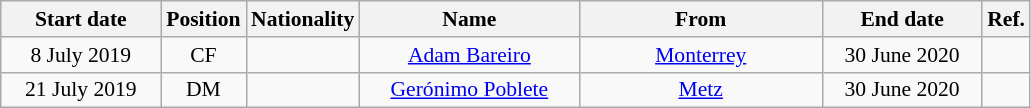<table class="wikitable" style="text-align:center; font-size:90%; ">
<tr>
<th style="background:#; color:#; width:100px;">Start date</th>
<th style="background:#; color:#; width:50px;">Position</th>
<th style="background:#; color:#; width:50px;">Nationality</th>
<th style="background:#; color:#; width:140px;">Name</th>
<th style="background:#; color:#; width:155px;">From</th>
<th style="background:#; color:#; width:100px;">End date</th>
<th style="background:#; color:#; width:25px;">Ref.</th>
</tr>
<tr>
<td>8 July 2019</td>
<td>CF</td>
<td></td>
<td><a href='#'>Adam Bareiro</a></td>
<td> <a href='#'>Monterrey</a></td>
<td>30 June 2020</td>
<td></td>
</tr>
<tr>
<td>21 July 2019</td>
<td>DM</td>
<td></td>
<td><a href='#'>Gerónimo Poblete</a></td>
<td> <a href='#'>Metz</a></td>
<td>30 June 2020</td>
<td></td>
</tr>
</table>
